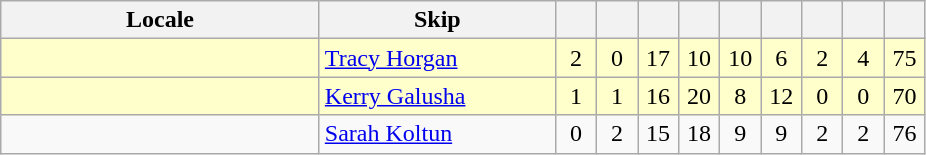<table class="wikitable" style="text-align: center;">
<tr>
<th width=205>Locale</th>
<th width=150>Skip</th>
<th width=20></th>
<th width=20></th>
<th width=20></th>
<th width=20></th>
<th width=20></th>
<th width=20></th>
<th width=20></th>
<th width=20></th>
<th width=20></th>
</tr>
<tr style="background:#ffc;">
<td style="text-align: left;"></td>
<td style="text-align: left;"><a href='#'>Tracy Horgan</a></td>
<td>2</td>
<td>0</td>
<td>17</td>
<td>10</td>
<td>10</td>
<td>6</td>
<td>2</td>
<td>4</td>
<td>75</td>
</tr>
<tr style="background:#ffc;">
<td style="text-align: left;"></td>
<td style="text-align: left;"><a href='#'>Kerry Galusha</a></td>
<td>1</td>
<td>1</td>
<td>16</td>
<td>20</td>
<td>8</td>
<td>12</td>
<td>0</td>
<td>0</td>
<td>70</td>
</tr>
<tr>
<td style="text-align: left;"></td>
<td style="text-align: left;"><a href='#'>Sarah Koltun</a></td>
<td>0</td>
<td>2</td>
<td>15</td>
<td>18</td>
<td>9</td>
<td>9</td>
<td>2</td>
<td>2</td>
<td>76</td>
</tr>
</table>
